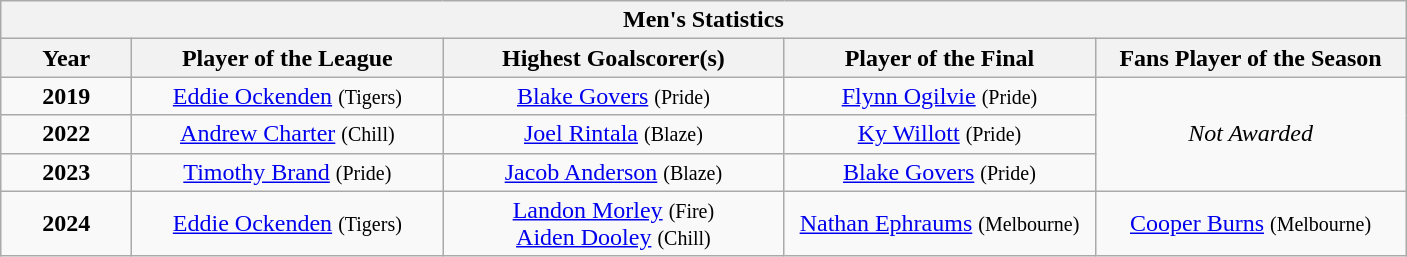<table class="wikitable" style="text-align: center;">
<tr>
<th colspan=9><strong>Men's Statistics</strong></th>
</tr>
<tr>
<th style="width: 80px;">Year</th>
<th style="width: 200px;">Player of the League</th>
<th style="width: 220px;">Highest Goalscorer(s)</th>
<th style="width: 200px;">Player of the Final</th>
<th style="width: 200px;">Fans Player of the Season</th>
</tr>
<tr>
<td><strong>2019</strong></td>
<td><a href='#'>Eddie Ockenden</a> <small>(Tigers)</small></td>
<td><a href='#'>Blake Govers</a> <small>(Pride)</small></td>
<td><a href='#'>Flynn Ogilvie</a> <small>(Pride)</small></td>
<td rowspan=3><em>Not Awarded</em></td>
</tr>
<tr>
<td><strong>2022</strong></td>
<td><a href='#'>Andrew Charter</a> <small>(Chill)</small></td>
<td><a href='#'>Joel Rintala</a> <small>(Blaze)</small></td>
<td><a href='#'>Ky Willott</a> <small>(Pride)</small></td>
</tr>
<tr>
<td><strong>2023</strong></td>
<td><a href='#'>Timothy Brand</a> <small>(Pride)</small></td>
<td><a href='#'>Jacob Anderson</a> <small>(Blaze)</small></td>
<td><a href='#'>Blake Govers</a> <small>(Pride)</small></td>
</tr>
<tr>
<td><strong>2024</strong></td>
<td><a href='#'>Eddie Ockenden</a> <small>(Tigers)</small></td>
<td><a href='#'>Landon Morley</a> <small>(Fire)</small><br><a href='#'>Aiden Dooley</a> <small>(Chill)</small></td>
<td><a href='#'>Nathan Ephraums</a> <small>(Melbourne)</small></td>
<td><a href='#'>Cooper Burns</a> <small>(Melbourne)</small></td>
</tr>
</table>
